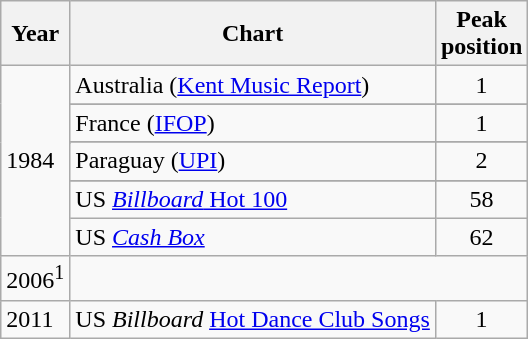<table class="wikitable sortable">
<tr>
<th>Year</th>
<th>Chart</th>
<th>Peak<br>position</th>
</tr>
<tr>
<td rowspan="11">1984</td>
<td>Australia (<a href='#'>Kent Music Report</a>)</td>
<td align="center">1</td>
</tr>
<tr>
</tr>
<tr>
</tr>
<tr>
<td>France (<a href='#'>IFOP</a>)</td>
<td align="center">1</td>
</tr>
<tr>
</tr>
<tr>
</tr>
<tr>
</tr>
<tr>
<td>Paraguay (<a href='#'>UPI</a>)</td>
<td align="center">2</td>
</tr>
<tr>
</tr>
<tr>
<td>US <a href='#'><em>Billboard</em> Hot 100</a></td>
<td align="center">58</td>
</tr>
<tr>
<td>US <em><a href='#'>Cash Box</a></em></td>
<td align="center">62</td>
</tr>
<tr>
<td>2006<sup>1</sup><br></td>
</tr>
<tr>
<td>2011</td>
<td>US <em>Billboard</em> <a href='#'>Hot Dance Club Songs</a></td>
<td align="center">1</td>
</tr>
</table>
